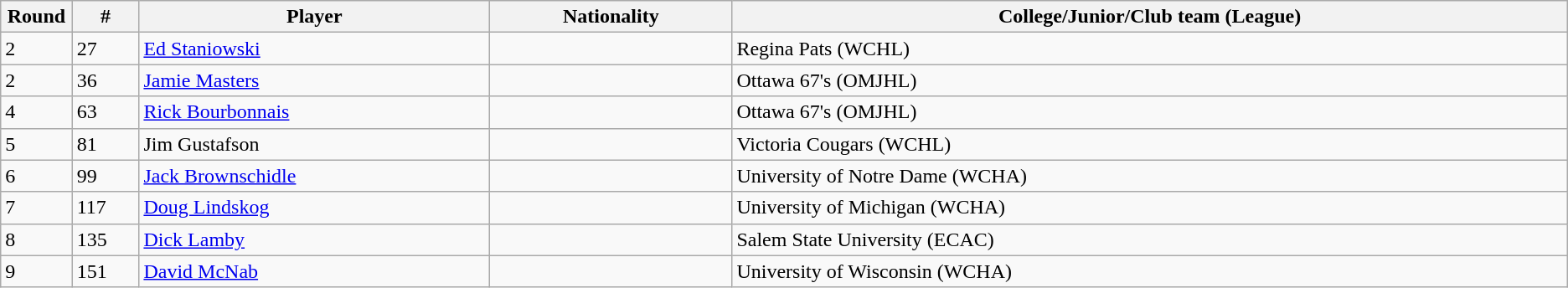<table class="wikitable">
<tr align="center">
<th bgcolor="#DDDDFF" width="4.0%">Round</th>
<th bgcolor="#DDDDFF" width="4.0%">#</th>
<th bgcolor="#DDDDFF" width="21.0%">Player</th>
<th bgcolor="#DDDDFF" width="14.5%">Nationality</th>
<th bgcolor="#DDDDFF" width="50.0%">College/Junior/Club team (League)</th>
</tr>
<tr>
<td>2</td>
<td>27</td>
<td><a href='#'>Ed Staniowski</a></td>
<td></td>
<td>Regina Pats (WCHL)</td>
</tr>
<tr>
<td>2</td>
<td>36</td>
<td><a href='#'>Jamie Masters</a></td>
<td></td>
<td>Ottawa 67's (OMJHL)</td>
</tr>
<tr>
<td>4</td>
<td>63</td>
<td><a href='#'>Rick Bourbonnais</a></td>
<td></td>
<td>Ottawa 67's (OMJHL)</td>
</tr>
<tr>
<td>5</td>
<td>81</td>
<td>Jim Gustafson</td>
<td></td>
<td>Victoria Cougars (WCHL)</td>
</tr>
<tr>
<td>6</td>
<td>99</td>
<td><a href='#'>Jack Brownschidle</a></td>
<td></td>
<td>University of Notre Dame (WCHA)</td>
</tr>
<tr>
<td>7</td>
<td>117</td>
<td><a href='#'>Doug Lindskog</a></td>
<td></td>
<td>University of Michigan (WCHA)</td>
</tr>
<tr>
<td>8</td>
<td>135</td>
<td><a href='#'>Dick Lamby</a></td>
<td></td>
<td>Salem State University (ECAC)</td>
</tr>
<tr>
<td>9</td>
<td>151</td>
<td><a href='#'>David McNab</a></td>
<td></td>
<td>University of Wisconsin (WCHA)</td>
</tr>
</table>
